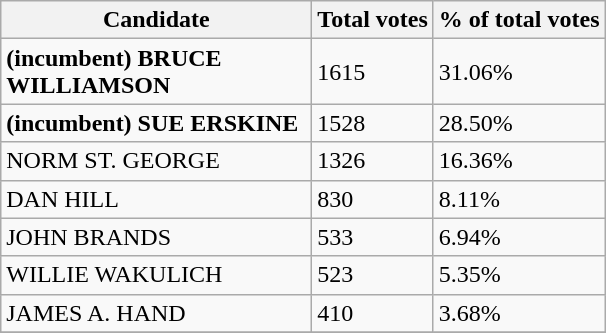<table class="wikitable">
<tr>
<th bgcolor="#DDDDFF" width="200px">Candidate</th>
<th bgcolor="#DDDDFF">Total votes</th>
<th bgcolor="#DDDDFF">% of total votes</th>
</tr>
<tr>
<td><strong>(incumbent) BRUCE WILLIAMSON</strong></td>
<td>1615</td>
<td>31.06%</td>
</tr>
<tr>
<td><strong>(incumbent) SUE ERSKINE</strong></td>
<td>1528</td>
<td>28.50%</td>
</tr>
<tr>
<td>NORM ST. GEORGE</td>
<td>1326</td>
<td>16.36%</td>
</tr>
<tr>
<td>DAN HILL</td>
<td>830</td>
<td>8.11%</td>
</tr>
<tr>
<td>JOHN BRANDS</td>
<td>533</td>
<td>6.94%</td>
</tr>
<tr>
<td>WILLIE WAKULICH</td>
<td>523</td>
<td>5.35%</td>
</tr>
<tr>
<td>JAMES A. HAND</td>
<td>410</td>
<td>3.68%</td>
</tr>
<tr>
</tr>
</table>
